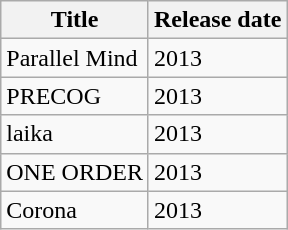<table class="wikitable">
<tr>
<th>Title</th>
<th>Release date</th>
</tr>
<tr>
<td>Parallel Mind</td>
<td>2013</td>
</tr>
<tr>
<td>PRECOG</td>
<td>2013</td>
</tr>
<tr>
<td>laika</td>
<td>2013</td>
</tr>
<tr>
<td>ONE ORDER</td>
<td>2013</td>
</tr>
<tr>
<td>Corona</td>
<td>2013</td>
</tr>
</table>
